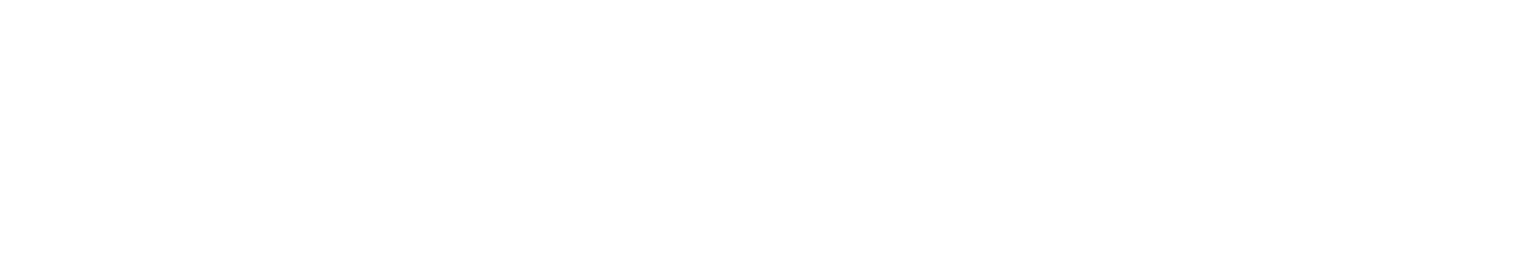<table style="text-align:center;color:#ffffff;font-size:0.8em;" cellpadding="1">
<tr>
<td></td>
<td>Casey</td>
<td>Khan</td>
<td>Xiao</td>
<td></td>
<td>Anglin</td>
<td>Bikman</td>
<td>Fox</td>
<td>Rowe</td>
<td>Strankman</td>
<td>Stier</td>
<td></td>
<td></td>
<td></td>
<td>Webber</td>
<td>Allen</td>
<td>Kennedy-Glans</td>
<td></td>
</tr>
<tr>
<td></td>
<td>Jablonski</td>
<td>Kubinec</td>
<td>Olesen</td>
<td></td>
<td>Barnes</td>
<td>Pedersen</td>
<td>McAllister</td>
<td>Towle</td>
<td>Saskiw</td>
<td>Donovan</td>
<td></td>
<td>Kang</td>
<td>Swann</td>
<td></td>
<td></td>
<td>Eggen</td>
<td>Bilous</td>
</tr>
<tr>
<td></td>
<td>Rogers</td>
<td>Amery</td>
<td>Jeneroux</td>
<td></td>
<td>Wilson</td>
<td>Anderson</td>
<td><em>Smith</em></td>
<td>Forsyth</td>
<td>Hale</td>
<td></td>
<td><em>Sherman</em></td>
<td>Blakeman</td>
<td>Hehr</td>
<td></td>
<td></td>
<td><em>Mason</em></td>
<td>Notley</td>
</tr>
<tr style="height:20px;">
<td></td>
</tr>
<tr>
<td>Zwozdesky</td>
</tr>
<tr style="height:20px;">
<td></td>
</tr>
<tr>
<td></td>
<td><strong>Drysdale</strong></td>
<td><strong>Oberle</strong></td>
<td><strong>Hughes</strong></td>
<td><strong>McIver</strong></td>
<td><strong></strong></td>
<td><strong>Horne</strong></td>
<td><strong>Horner</strong></td>
<td><strong>Campbell</strong></td>
<td><strong><em>Redford</em></strong></td>
<td><strong>Hancock</strong></td>
<td><strong>McQueen</strong></td>
<td><strong>Klimchuk</strong></td>
<td><strong>Olson</strong></td>
<td><strong>Dallas</strong></td>
<td><strong>Bhullar</strong></td>
<td><strong>Denis</strong></td>
<td><strong>Lukaszuk</strong></td>
</tr>
<tr>
<td></td>
<td></td>
<td>Fritz</td>
<td><strong>Fraser</strong></td>
<td><strong>Rodney</strong></td>
<td><strong>Quest</strong></td>
<td><strong>Griffiths</strong></td>
<td><strong>Starke</strong></td>
<td>Dorward</td>
<td></td>
<td>VanderBurg</td>
<td><strong>Jansen</strong></td>
<td><strong></strong></td>
<td><strong>Weadick</strong></td>
<td><strong>Fawcett</strong></td>
<td><strong>Scott</strong></td>
<td><strong>Bhardwaj</strong></td>
<td>Pastoor</td>
</tr>
<tr>
<td></td>
<td>Goudreau</td>
<td>Lemke</td>
<td>Cao</td>
<td>Quadri</td>
<td>Calahasen</td>
<td>Sandhu</td>
<td>McDonald</td>
<td>Fenske</td>
<td></td>
<td></td>
<td>Leskiw</td>
<td>Cusanelli</td>
<td>Brown</td>
<td>DeLong</td>
<td>Luan</td>
<td>Sarich</td>
<td>Young</td>
</tr>
</table>
